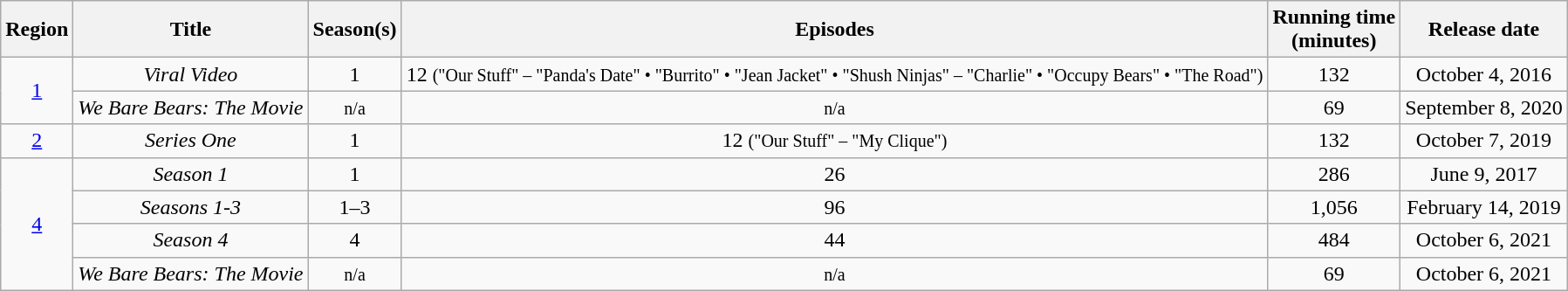<table class="wikitable sortable" style="text-align: center">
<tr>
<th>Region</th>
<th>Title</th>
<th>Season(s)</th>
<th>Episodes</th>
<th>Running time<br>(minutes)</th>
<th>Release date</th>
</tr>
<tr>
<td rowspan="2"><a href='#'>1</a></td>
<td><em>Viral Video</em></td>
<td>1</td>
<td>12 <small>("Our Stuff" – "Panda's Date" • "Burrito" • "Jean Jacket" • "Shush Ninjas" – "Charlie" • "Occupy Bears" • "The Road")</small></td>
<td>132</td>
<td>October 4, 2016</td>
</tr>
<tr>
<td><em>We Bare Bears: The Movie</em></td>
<td><small>n/a</small></td>
<td><small>n/a</small></td>
<td>69</td>
<td>September 8, 2020</td>
</tr>
<tr>
<td><a href='#'>2</a></td>
<td><em>Series One</em></td>
<td>1</td>
<td>12 <small>("Our Stuff" – "My Clique")</small></td>
<td>132</td>
<td>October 7, 2019</td>
</tr>
<tr>
<td rowspan="4"><a href='#'>4</a></td>
<td><em>Season 1</em></td>
<td>1</td>
<td>26</td>
<td>286</td>
<td>June 9, 2017</td>
</tr>
<tr>
<td><em>Seasons 1-3</em></td>
<td>1–3</td>
<td>96</td>
<td>1,056</td>
<td>February 14, 2019</td>
</tr>
<tr>
<td><em>Season 4</em></td>
<td>4</td>
<td>44</td>
<td>484</td>
<td>October 6, 2021</td>
</tr>
<tr>
<td><em>We Bare Bears: The Movie</em></td>
<td><small>n/a</small></td>
<td><small>n/a</small></td>
<td>69</td>
<td>October 6, 2021</td>
</tr>
</table>
